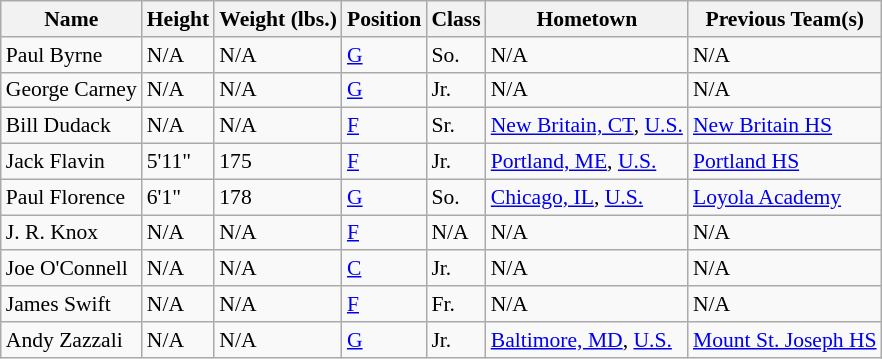<table class="wikitable" style="font-size: 90%">
<tr>
<th>Name</th>
<th>Height</th>
<th>Weight (lbs.)</th>
<th>Position</th>
<th>Class</th>
<th>Hometown</th>
<th>Previous Team(s)</th>
</tr>
<tr>
<td>Paul Byrne</td>
<td>N/A</td>
<td>N/A</td>
<td><a href='#'>G</a></td>
<td>So.</td>
<td>N/A</td>
<td>N/A</td>
</tr>
<tr>
<td>George Carney</td>
<td>N/A</td>
<td>N/A</td>
<td><a href='#'>G</a></td>
<td>Jr.</td>
<td>N/A</td>
<td>N/A</td>
</tr>
<tr>
<td>Bill Dudack</td>
<td>N/A</td>
<td>N/A</td>
<td><a href='#'>F</a></td>
<td>Sr.</td>
<td><a href='#'>New Britain, CT</a>, <a href='#'>U.S.</a></td>
<td><a href='#'>New Britain HS</a></td>
</tr>
<tr>
<td>Jack Flavin</td>
<td>5'11"</td>
<td>175</td>
<td><a href='#'>F</a></td>
<td>Jr.</td>
<td><a href='#'>Portland, ME</a>, <a href='#'>U.S.</a></td>
<td><a href='#'>Portland HS</a></td>
</tr>
<tr>
<td>Paul Florence</td>
<td>6'1"</td>
<td>178</td>
<td><a href='#'>G</a></td>
<td>So.</td>
<td><a href='#'>Chicago, IL</a>, <a href='#'>U.S.</a></td>
<td><a href='#'>Loyola Academy</a></td>
</tr>
<tr>
<td>J. R. Knox</td>
<td>N/A</td>
<td>N/A</td>
<td><a href='#'>F</a></td>
<td>N/A</td>
<td>N/A</td>
<td>N/A</td>
</tr>
<tr>
<td>Joe O'Connell</td>
<td>N/A</td>
<td>N/A</td>
<td><a href='#'>C</a></td>
<td>Jr.</td>
<td>N/A</td>
<td>N/A</td>
</tr>
<tr>
<td>James Swift</td>
<td>N/A</td>
<td>N/A</td>
<td><a href='#'>F</a></td>
<td>Fr.</td>
<td>N/A</td>
<td>N/A</td>
</tr>
<tr>
<td>Andy Zazzali</td>
<td>N/A</td>
<td>N/A</td>
<td><a href='#'>G</a></td>
<td>Jr.</td>
<td><a href='#'>Baltimore, MD</a>, <a href='#'>U.S.</a></td>
<td><a href='#'>Mount St. Joseph HS</a></td>
</tr>
</table>
